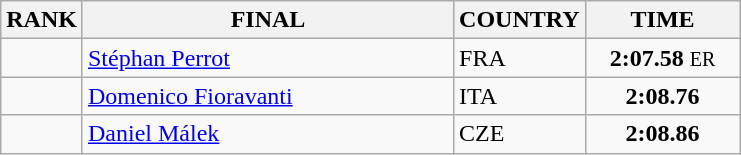<table class="wikitable">
<tr>
<th>RANK</th>
<th align="left" style="width: 15em">FINAL</th>
<th>COUNTRY</th>
<th style="width: 6em">TIME</th>
</tr>
<tr>
<td align="center"></td>
<td><a href='#'>Stéphan Perrot</a></td>
<td> FRA</td>
<td align="center"><strong>2:07.58</strong> <small>ER</small></td>
</tr>
<tr>
<td align="center"></td>
<td><a href='#'>Domenico Fioravanti</a></td>
<td> ITA</td>
<td align="center"><strong>2:08.76</strong></td>
</tr>
<tr>
<td align="center"></td>
<td><a href='#'>Daniel Málek</a></td>
<td> CZE</td>
<td align="center"><strong>2:08.86</strong></td>
</tr>
</table>
